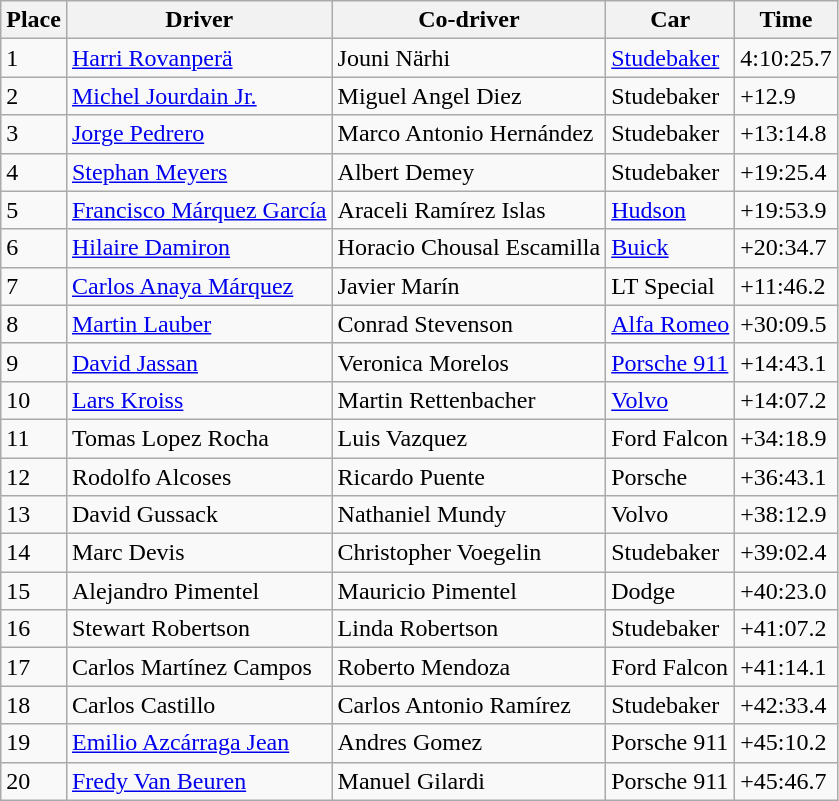<table class="wikitable">
<tr>
<th>Place</th>
<th>Driver</th>
<th>Co-driver</th>
<th>Car</th>
<th>Time</th>
</tr>
<tr>
<td>1</td>
<td> <a href='#'>Harri Rovanperä</a></td>
<td> Jouni Närhi</td>
<td><a href='#'>Studebaker</a></td>
<td>4:10:25.7</td>
</tr>
<tr>
<td>2</td>
<td> <a href='#'>Michel Jourdain Jr.</a></td>
<td> Miguel Angel Diez</td>
<td>Studebaker</td>
<td>+12.9</td>
</tr>
<tr>
<td>3</td>
<td> <a href='#'>Jorge Pedrero</a></td>
<td> Marco Antonio Hernández</td>
<td>Studebaker</td>
<td>+13:14.8</td>
</tr>
<tr>
<td>4</td>
<td> <a href='#'>Stephan Meyers</a></td>
<td> Albert Demey</td>
<td>Studebaker</td>
<td>+19:25.4</td>
</tr>
<tr>
<td>5</td>
<td> <a href='#'>Francisco Márquez García</a></td>
<td> Araceli Ramírez Islas</td>
<td><a href='#'>Hudson</a></td>
<td>+19:53.9</td>
</tr>
<tr>
<td>6</td>
<td> <a href='#'>Hilaire Damiron</a></td>
<td> Horacio Chousal Escamilla</td>
<td><a href='#'>Buick</a></td>
<td>+20:34.7</td>
</tr>
<tr>
<td>7</td>
<td> <a href='#'>Carlos Anaya Márquez</a></td>
<td> Javier Marín</td>
<td>LT Special</td>
<td>+11:46.2</td>
</tr>
<tr>
<td>8</td>
<td> <a href='#'>Martin Lauber</a></td>
<td> Conrad Stevenson</td>
<td><a href='#'>Alfa Romeo</a></td>
<td>+30:09.5</td>
</tr>
<tr>
<td>9</td>
<td> <a href='#'>David Jassan</a></td>
<td> Veronica Morelos</td>
<td><a href='#'>Porsche 911</a></td>
<td>+14:43.1</td>
</tr>
<tr>
<td>10</td>
<td> <a href='#'>Lars Kroiss</a></td>
<td> Martin Rettenbacher</td>
<td><a href='#'>Volvo</a></td>
<td>+14:07.2</td>
</tr>
<tr>
<td>11</td>
<td> Tomas Lopez Rocha</td>
<td> Luis Vazquez</td>
<td>Ford Falcon</td>
<td>+34:18.9</td>
</tr>
<tr>
<td>12</td>
<td> Rodolfo Alcoses</td>
<td> Ricardo Puente</td>
<td>Porsche</td>
<td>+36:43.1</td>
</tr>
<tr>
<td>13</td>
<td> David Gussack</td>
<td> Nathaniel Mundy</td>
<td>Volvo</td>
<td>+38:12.9</td>
</tr>
<tr>
<td>14</td>
<td> Marc Devis</td>
<td> Christopher Voegelin</td>
<td>Studebaker</td>
<td>+39:02.4</td>
</tr>
<tr>
<td>15</td>
<td> Alejandro Pimentel</td>
<td> Mauricio Pimentel</td>
<td>Dodge</td>
<td>+40:23.0</td>
</tr>
<tr>
<td>16</td>
<td> Stewart Robertson</td>
<td> Linda Robertson</td>
<td>Studebaker</td>
<td>+41:07.2</td>
</tr>
<tr>
<td>17</td>
<td> Carlos Martínez Campos</td>
<td> Roberto Mendoza</td>
<td>Ford Falcon</td>
<td>+41:14.1</td>
</tr>
<tr>
<td>18</td>
<td> Carlos Castillo</td>
<td> Carlos Antonio Ramírez</td>
<td>Studebaker</td>
<td>+42:33.4</td>
</tr>
<tr>
<td>19</td>
<td> <a href='#'>Emilio Azcárraga Jean</a></td>
<td> Andres Gomez</td>
<td>Porsche 911</td>
<td>+45:10.2</td>
</tr>
<tr>
<td>20</td>
<td> <a href='#'>Fredy Van Beuren</a></td>
<td> Manuel Gilardi</td>
<td>Porsche 911</td>
<td>+45:46.7</td>
</tr>
</table>
